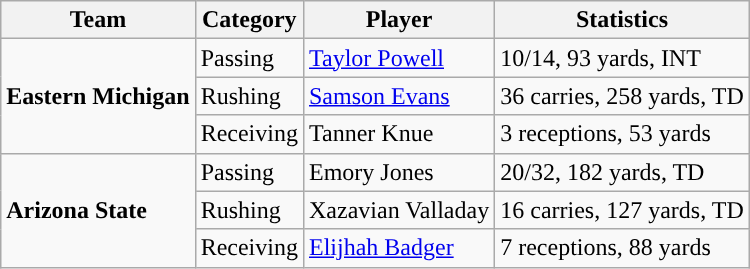<table class="wikitable" style="float: right;">
<tr>
<th>Team</th>
<th>Category</th>
<th>Player</th>
<th>Statistics</th>
</tr>
<tr>
<td rowspan=3><strong>Eastern Michigan</strong></td>
<td>Passing</td>
<td><a href='#'>Taylor Powell</a></td>
<td>10/14, 93 yards, INT</td>
</tr>
<tr>
<td>Rushing</td>
<td><a href='#'>Samson Evans</a></td>
<td>36 carries, 258 yards, TD</td>
</tr>
<tr>
<td>Receiving</td>
<td>Tanner Knue</td>
<td>3 receptions, 53 yards</td>
</tr>
<tr>
<td rowspan=3><strong>Arizona State</strong></td>
<td>Passing</td>
<td>Emory Jones</td>
<td>20/32, 182 yards, TD</td>
</tr>
<tr>
<td>Rushing</td>
<td>Xazavian Valladay</td>
<td>16 carries, 127 yards, TD</td>
</tr>
<tr>
<td>Receiving</td>
<td><a href='#'>Elijhah Badger</a></td>
<td>7 receptions, 88 yards</td>
</tr>
</table>
